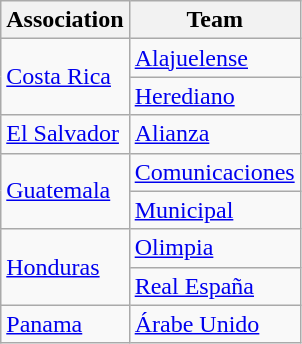<table class="wikitable">
<tr>
<th>Association</th>
<th>Team</th>
</tr>
<tr>
<td rowspan=2> <a href='#'>Costa Rica</a></td>
<td><a href='#'>Alajuelense</a></td>
</tr>
<tr>
<td><a href='#'>Herediano</a></td>
</tr>
<tr>
<td> <a href='#'>El Salvador</a></td>
<td><a href='#'>Alianza</a></td>
</tr>
<tr>
<td rowspan=2> <a href='#'>Guatemala</a></td>
<td><a href='#'>Comunicaciones</a></td>
</tr>
<tr>
<td><a href='#'>Municipal</a></td>
</tr>
<tr>
<td rowspan=2> <a href='#'>Honduras</a></td>
<td><a href='#'>Olimpia</a></td>
</tr>
<tr>
<td><a href='#'>Real España</a></td>
</tr>
<tr>
<td> <a href='#'>Panama</a></td>
<td><a href='#'>Árabe Unido</a></td>
</tr>
</table>
